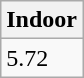<table class="wikitable" border="1" align="upright">
<tr>
<th>Indoor</th>
</tr>
<tr>
<td>5.72</td>
</tr>
</table>
